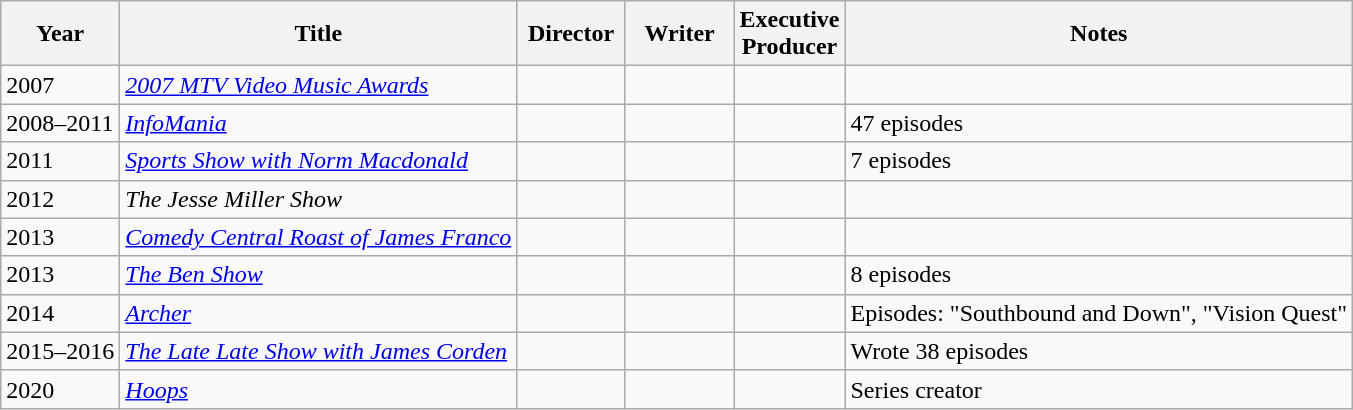<table class="wikitable">
<tr>
<th>Year</th>
<th>Title</th>
<th width="65">Director</th>
<th width="65">Writer</th>
<th width="65">Executive<br>Producer</th>
<th>Notes</th>
</tr>
<tr>
<td>2007</td>
<td><em><a href='#'>2007 MTV Video Music Awards</a></em></td>
<td></td>
<td></td>
<td></td>
<td></td>
</tr>
<tr>
<td>2008–2011</td>
<td><em><a href='#'>InfoMania</a></em></td>
<td></td>
<td></td>
<td></td>
<td>47 episodes</td>
</tr>
<tr>
<td>2011</td>
<td><em><a href='#'>Sports Show with Norm Macdonald </a></em></td>
<td></td>
<td></td>
<td></td>
<td>7 episodes</td>
</tr>
<tr>
<td>2012</td>
<td><em>The Jesse Miller Show</em></td>
<td></td>
<td></td>
<td></td>
<td></td>
</tr>
<tr>
<td>2013</td>
<td><em><a href='#'>Comedy Central Roast of James Franco</a></em></td>
<td></td>
<td></td>
<td></td>
</tr>
<tr>
<td>2013</td>
<td><em><a href='#'>The Ben Show</a></em></td>
<td></td>
<td></td>
<td></td>
<td>8 episodes</td>
</tr>
<tr>
<td>2014</td>
<td><em><a href='#'>Archer</a></em></td>
<td></td>
<td></td>
<td></td>
<td>Episodes: "Southbound and Down", "Vision Quest"</td>
</tr>
<tr>
<td>2015–2016</td>
<td><em><a href='#'>The Late Late Show with James Corden</a></em></td>
<td></td>
<td></td>
<td></td>
<td>Wrote 38 episodes</td>
</tr>
<tr>
<td>2020</td>
<td><em><a href='#'>Hoops</a></em></td>
<td></td>
<td></td>
<td></td>
<td>Series creator</td>
</tr>
</table>
